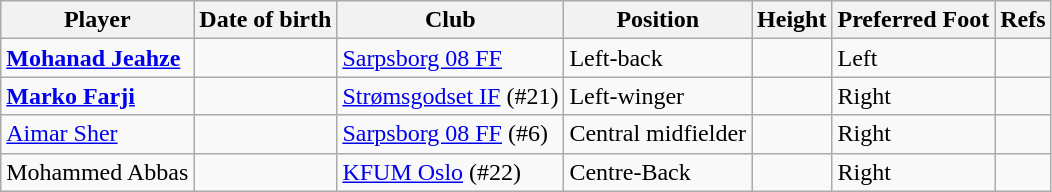<table class="wikitable sortable">
<tr>
<th>Player</th>
<th>Date of birth</th>
<th>Club</th>
<th>Position</th>
<th>Height</th>
<th>Preferred Foot</th>
<th>Refs</th>
</tr>
<tr>
<td><strong><a href='#'>Mohanad Jeahze</a></strong></td>
<td></td>
<td><a href='#'>Sarpsborg 08 FF</a></td>
<td>Left-back</td>
<td></td>
<td>Left</td>
<td></td>
</tr>
<tr>
<td><strong><a href='#'>Marko Farji</a></strong></td>
<td></td>
<td><a href='#'>Strømsgodset IF</a> (#21)</td>
<td>Left-winger</td>
<td></td>
<td>Right</td>
<td></td>
</tr>
<tr>
<td><a href='#'>Aimar Sher</a></td>
<td></td>
<td><a href='#'>Sarpsborg 08 FF</a> (#6)</td>
<td>Central midfielder</td>
<td></td>
<td>Right</td>
<td></td>
</tr>
<tr>
<td>Mohammed Abbas</td>
<td></td>
<td><a href='#'>KFUM Oslo</a> (#22)</td>
<td>Centre-Back</td>
<td></td>
<td>Right</td>
<td></td>
</tr>
</table>
